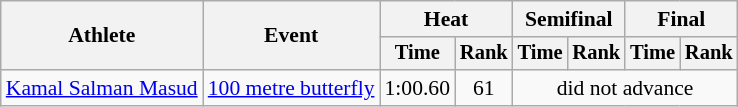<table class=wikitable style=font-size:90%;text-align:center>
<tr>
<th rowspan=2>Athlete</th>
<th rowspan=2>Event</th>
<th colspan=2>Heat</th>
<th colspan=2>Semifinal</th>
<th colspan=2>Final</th>
</tr>
<tr style=font-size:95%>
<th>Time</th>
<th>Rank</th>
<th>Time</th>
<th>Rank</th>
<th>Time</th>
<th>Rank</th>
</tr>
<tr>
<td align=left><a href='#'>Kamal Salman Masud</a></td>
<td align=left><a href='#'>100 metre butterfly</a></td>
<td>1:00.60</td>
<td>61</td>
<td colspan=4>did not advance</td>
</tr>
</table>
